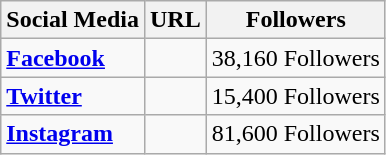<table class="wikitable">
<tr>
<th>Social Media</th>
<th>URL</th>
<th>Followers</th>
</tr>
<tr>
<td><strong><a href='#'>Facebook</a></strong></td>
<td></td>
<td>38,160 Followers</td>
</tr>
<tr #bcbce7>
<td><strong><a href='#'>Twitter</a></strong></td>
<td></td>
<td>15,400 Followers</td>
</tr>
<tr #bcbce7>
<td><strong><a href='#'>Instagram</a></strong></td>
<td></td>
<td>81,600 Followers</td>
</tr>
</table>
